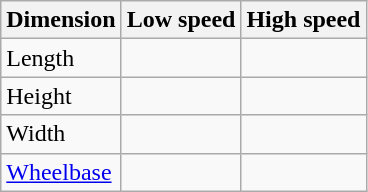<table class="wikitable">
<tr>
<th>Dimension</th>
<th>Low speed</th>
<th>High speed</th>
</tr>
<tr>
<td>Length</td>
<td></td>
<td></td>
</tr>
<tr>
<td>Height</td>
<td></td>
<td></td>
</tr>
<tr>
<td>Width</td>
<td></td>
<td></td>
</tr>
<tr>
<td><a href='#'>Wheelbase</a></td>
<td></td>
<td></td>
</tr>
</table>
